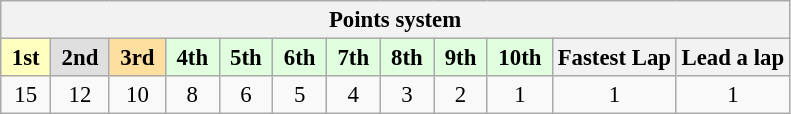<table class="wikitable" style="font-size:95%; text-align:center">
<tr>
<th colspan="19">Points system</th>
</tr>
<tr>
<td style="background:#ffffbf;"> <strong>1st</strong> </td>
<td style="background:#dfdfdf;"> <strong>2nd</strong> </td>
<td style="background:#ffdf9f;"> <strong>3rd</strong> </td>
<td style="background:#dfffdf;"> <strong>4th</strong> </td>
<td style="background:#dfffdf;"> <strong>5th</strong> </td>
<td style="background:#dfffdf;"> <strong>6th</strong> </td>
<td style="background:#dfffdf;"> <strong>7th</strong> </td>
<td style="background:#dfffdf;"> <strong>8th</strong> </td>
<td style="background:#dfffdf;"> <strong>9th</strong> </td>
<td style="background:#dfffdf;"> <strong>10th</strong> </td>
<th>Fastest Lap</th>
<th>Lead a lap</th>
</tr>
<tr>
<td>15</td>
<td>12</td>
<td>10</td>
<td>8</td>
<td>6</td>
<td>5</td>
<td>4</td>
<td>3</td>
<td>2</td>
<td>1</td>
<td>1</td>
<td>1</td>
</tr>
</table>
